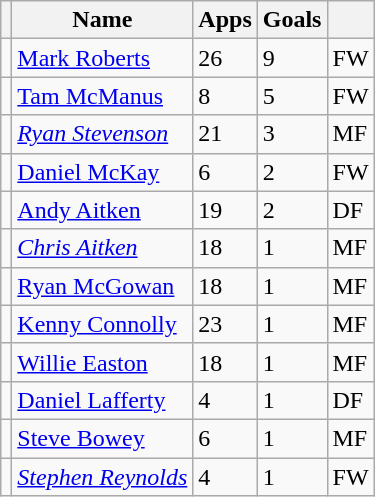<table class="wikitable">
<tr>
<th></th>
<th>Name</th>
<th>Apps</th>
<th>Goals</th>
<th></th>
</tr>
<tr>
<td><div></div></td>
<td><div><a href='#'>Mark Roberts</a></div></td>
<td><div>26</div></td>
<td><div>9</div></td>
<td><div>FW</div></td>
</tr>
<tr>
<td><div></div></td>
<td><div><a href='#'>Tam McManus</a></div></td>
<td><div>8</div></td>
<td><div>5</div></td>
<td><div>FW</div></td>
</tr>
<tr>
<td><div></div></td>
<td><div><em><a href='#'>Ryan Stevenson</a></em></div></td>
<td><div>21</div></td>
<td><div>3</div></td>
<td><div> MF</div></td>
</tr>
<tr>
<td><div></div></td>
<td><div><a href='#'>Daniel McKay</a></div></td>
<td><div>6</div></td>
<td><div>2</div></td>
<td><div>FW</div></td>
</tr>
<tr>
<td><div></div></td>
<td><div><a href='#'>Andy Aitken</a></div></td>
<td><div>19</div></td>
<td><div>2</div></td>
<td><div>DF</div></td>
</tr>
<tr>
<td><div></div></td>
<td><div><em><a href='#'>Chris Aitken</a></em></div></td>
<td><div>18</div></td>
<td><div>1</div></td>
<td><div>MF</div></td>
</tr>
<tr>
<td><div></div></td>
<td><div><a href='#'>Ryan McGowan</a></div></td>
<td><div>18</div></td>
<td><div>1</div></td>
<td><div>MF</div></td>
</tr>
<tr>
<td><div></div></td>
<td><div><a href='#'>Kenny Connolly</a></div></td>
<td><div>23</div></td>
<td><div>1</div></td>
<td><div>MF</div></td>
</tr>
<tr>
<td><div></div></td>
<td><div><a href='#'>Willie Easton</a></div></td>
<td><div>18</div></td>
<td><div>1</div></td>
<td><div>MF</div></td>
</tr>
<tr>
<td><div></div></td>
<td><div><a href='#'>Daniel Lafferty</a></div></td>
<td><div>4</div></td>
<td><div>1</div></td>
<td><div>DF</div></td>
</tr>
<tr>
<td><div></div></td>
<td><div><a href='#'>Steve Bowey</a></div></td>
<td><div>6</div></td>
<td><div>1</div></td>
<td><div>MF</div></td>
</tr>
<tr>
<td><div></div></td>
<td><div><em><a href='#'>Stephen Reynolds</a></em></div></td>
<td><div>4</div></td>
<td><div>1</div></td>
<td><div>FW</div></td>
</tr>
</table>
